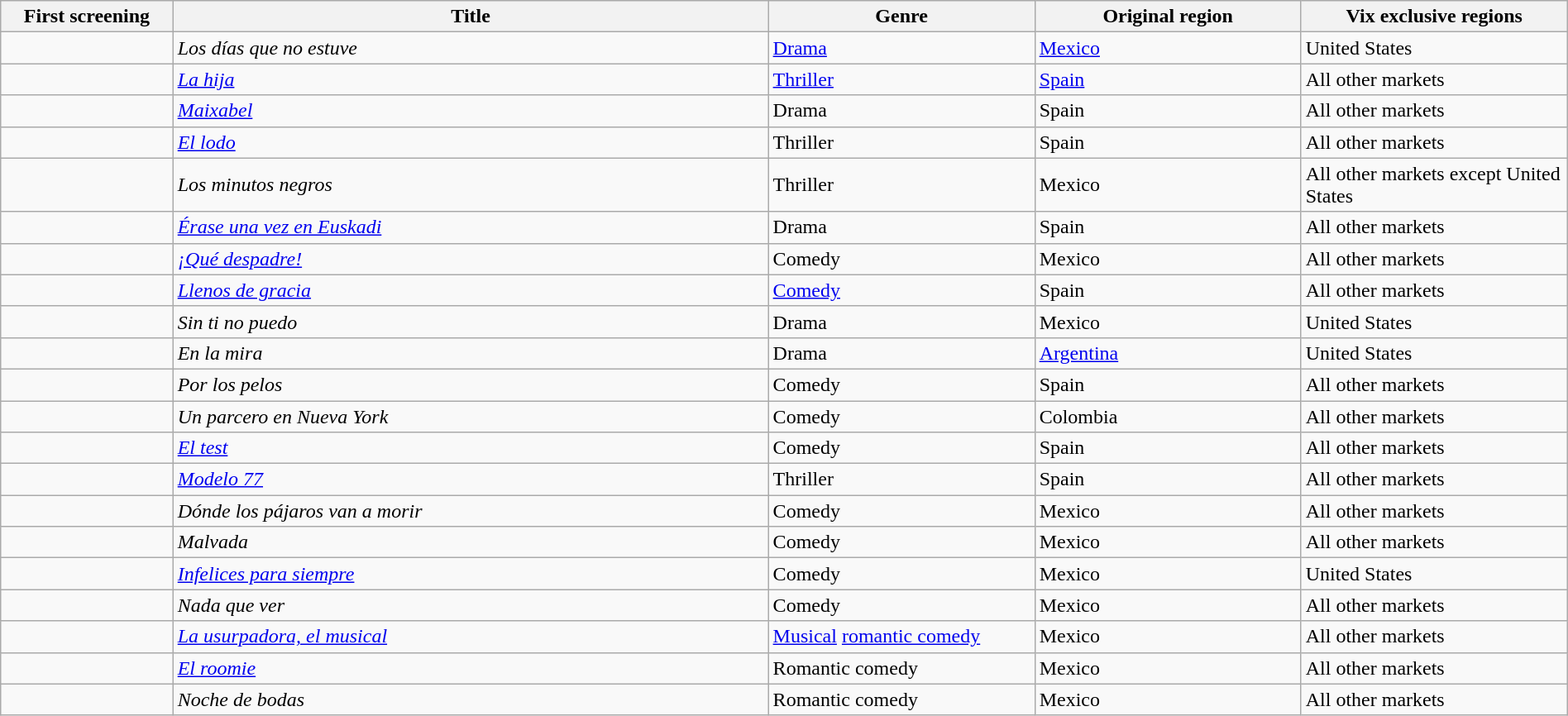<table class="wikitable sortable" style="width:100%">
<tr>
<th scope="col" style="width:130px;">First screening</th>
<th style="width:38%;">Title</th>
<th style="width:17%;">Genre</th>
<th style="width:17%;">Original region</th>
<th style="width:17%;">Vix exclusive regions</th>
</tr>
<tr>
<td></td>
<td><em>Los días que no estuve</em></td>
<td><a href='#'>Drama</a></td>
<td><a href='#'>Mexico</a></td>
<td>United States</td>
</tr>
<tr>
<td></td>
<td><em><a href='#'>La hija</a></em></td>
<td><a href='#'>Thriller</a></td>
<td><a href='#'>Spain</a></td>
<td>All other markets</td>
</tr>
<tr>
<td></td>
<td><em><a href='#'>Maixabel</a></em></td>
<td>Drama</td>
<td>Spain</td>
<td>All other markets</td>
</tr>
<tr>
<td></td>
<td><em><a href='#'>El lodo</a></em></td>
<td>Thriller</td>
<td>Spain</td>
<td>All other markets</td>
</tr>
<tr>
<td></td>
<td><em>Los minutos negros</em></td>
<td>Thriller</td>
<td>Mexico</td>
<td>All other markets except United States</td>
</tr>
<tr>
<td></td>
<td><em><a href='#'>Érase una vez en Euskadi</a></em></td>
<td>Drama</td>
<td>Spain</td>
<td>All other markets</td>
</tr>
<tr>
<td></td>
<td><em><a href='#'>¡Qué despadre!</a></em></td>
<td>Comedy</td>
<td>Mexico</td>
<td>All other markets</td>
</tr>
<tr>
<td></td>
<td><em><a href='#'>Llenos de gracia</a></em></td>
<td><a href='#'>Comedy</a></td>
<td>Spain</td>
<td>All other markets</td>
</tr>
<tr>
<td></td>
<td><em>Sin ti no puedo</em></td>
<td>Drama</td>
<td>Mexico</td>
<td>United States</td>
</tr>
<tr>
<td></td>
<td><em>En la mira</em></td>
<td>Drama</td>
<td><a href='#'>Argentina</a></td>
<td>United States</td>
</tr>
<tr>
<td></td>
<td><em>Por los pelos</em></td>
<td>Comedy</td>
<td>Spain</td>
<td>All other markets</td>
</tr>
<tr>
<td></td>
<td><em>Un parcero en Nueva York</em></td>
<td>Comedy</td>
<td>Colombia</td>
<td>All other markets</td>
</tr>
<tr>
<td></td>
<td><em><a href='#'>El test</a></em></td>
<td>Comedy</td>
<td>Spain</td>
<td>All other markets</td>
</tr>
<tr>
<td></td>
<td><em><a href='#'>Modelo 77</a></em></td>
<td>Thriller</td>
<td>Spain</td>
<td>All other markets</td>
</tr>
<tr>
<td></td>
<td><em>Dónde los pájaros van a morir</em></td>
<td>Comedy</td>
<td>Mexico</td>
<td>All other markets</td>
</tr>
<tr>
<td></td>
<td><em>Malvada</em></td>
<td>Comedy</td>
<td>Mexico</td>
<td>All other markets</td>
</tr>
<tr>
<td></td>
<td><em><a href='#'>Infelices para siempre</a></em></td>
<td>Comedy</td>
<td>Mexico</td>
<td>United States</td>
</tr>
<tr>
<td></td>
<td><em>Nada que ver</em></td>
<td>Comedy</td>
<td>Mexico</td>
<td>All other markets</td>
</tr>
<tr>
<td></td>
<td><em><a href='#'>La usurpadora, el musical</a></em></td>
<td><a href='#'>Musical</a> <a href='#'>romantic comedy</a></td>
<td>Mexico</td>
<td>All other markets</td>
</tr>
<tr>
<td></td>
<td><em><a href='#'>El roomie</a></em></td>
<td>Romantic comedy</td>
<td>Mexico</td>
<td>All other markets</td>
</tr>
<tr>
<td></td>
<td><em>Noche de bodas</em></td>
<td>Romantic comedy</td>
<td>Mexico</td>
<td>All other markets</td>
</tr>
</table>
